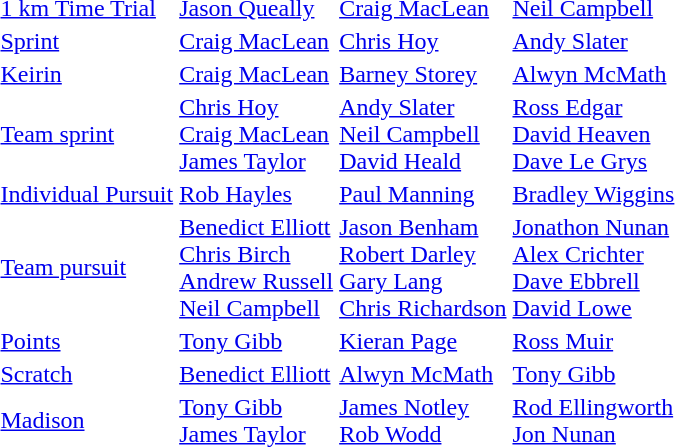<table>
<tr style="background:#ccc;">
</tr>
<tr>
<td><a href='#'>1 km Time Trial</a></td>
<td><a href='#'>Jason Queally</a></td>
<td><a href='#'>Craig MacLean</a></td>
<td><a href='#'>Neil Campbell</a></td>
</tr>
<tr>
<td><a href='#'>Sprint</a></td>
<td><a href='#'>Craig MacLean</a></td>
<td><a href='#'>Chris Hoy</a></td>
<td><a href='#'>Andy Slater</a></td>
</tr>
<tr>
<td><a href='#'>Keirin</a></td>
<td><a href='#'>Craig MacLean</a></td>
<td><a href='#'>Barney Storey</a></td>
<td><a href='#'>Alwyn McMath</a></td>
</tr>
<tr>
<td><a href='#'>Team sprint</a></td>
<td><a href='#'>Chris Hoy</a><br><a href='#'>Craig MacLean</a> <br> <a href='#'>James Taylor</a></td>
<td><a href='#'>Andy Slater</a><br> <a href='#'>Neil Campbell</a> <br> <a href='#'>David Heald</a></td>
<td><a href='#'>Ross Edgar</a><br> <a href='#'>David Heaven</a> <br> <a href='#'>Dave Le Grys</a></td>
</tr>
<tr>
<td><a href='#'>Individual Pursuit</a></td>
<td><a href='#'>Rob Hayles</a></td>
<td><a href='#'>Paul Manning</a></td>
<td><a href='#'>Bradley Wiggins</a></td>
</tr>
<tr>
<td><a href='#'>Team pursuit</a></td>
<td><a href='#'>Benedict Elliott</a><br> <a href='#'>Chris Birch</a><br> <a href='#'>Andrew Russell</a><br><a href='#'>Neil Campbell</a></td>
<td><a href='#'>Jason Benham</a><br> <a href='#'>Robert Darley</a><br> <a href='#'>Gary Lang</a> <br> <a href='#'>Chris Richardson</a></td>
<td><a href='#'>Jonathon Nunan</a><br><a href='#'>Alex Crichter</a><br> <a href='#'>Dave Ebbrell</a><br> <a href='#'>David Lowe</a></td>
</tr>
<tr>
<td><a href='#'>Points</a></td>
<td><a href='#'>Tony Gibb</a></td>
<td><a href='#'>Kieran Page</a></td>
<td><a href='#'>Ross Muir</a></td>
</tr>
<tr>
<td><a href='#'>Scratch</a></td>
<td><a href='#'>Benedict Elliott</a></td>
<td><a href='#'>Alwyn McMath</a></td>
<td><a href='#'>Tony Gibb</a></td>
</tr>
<tr>
<td><a href='#'>Madison</a></td>
<td><a href='#'>Tony Gibb</a> <br> <a href='#'>James Taylor</a></td>
<td><a href='#'>James Notley</a> <br> <a href='#'>Rob Wodd</a></td>
<td><a href='#'>Rod Ellingworth</a> <br> <a href='#'>Jon Nunan</a></td>
</tr>
</table>
